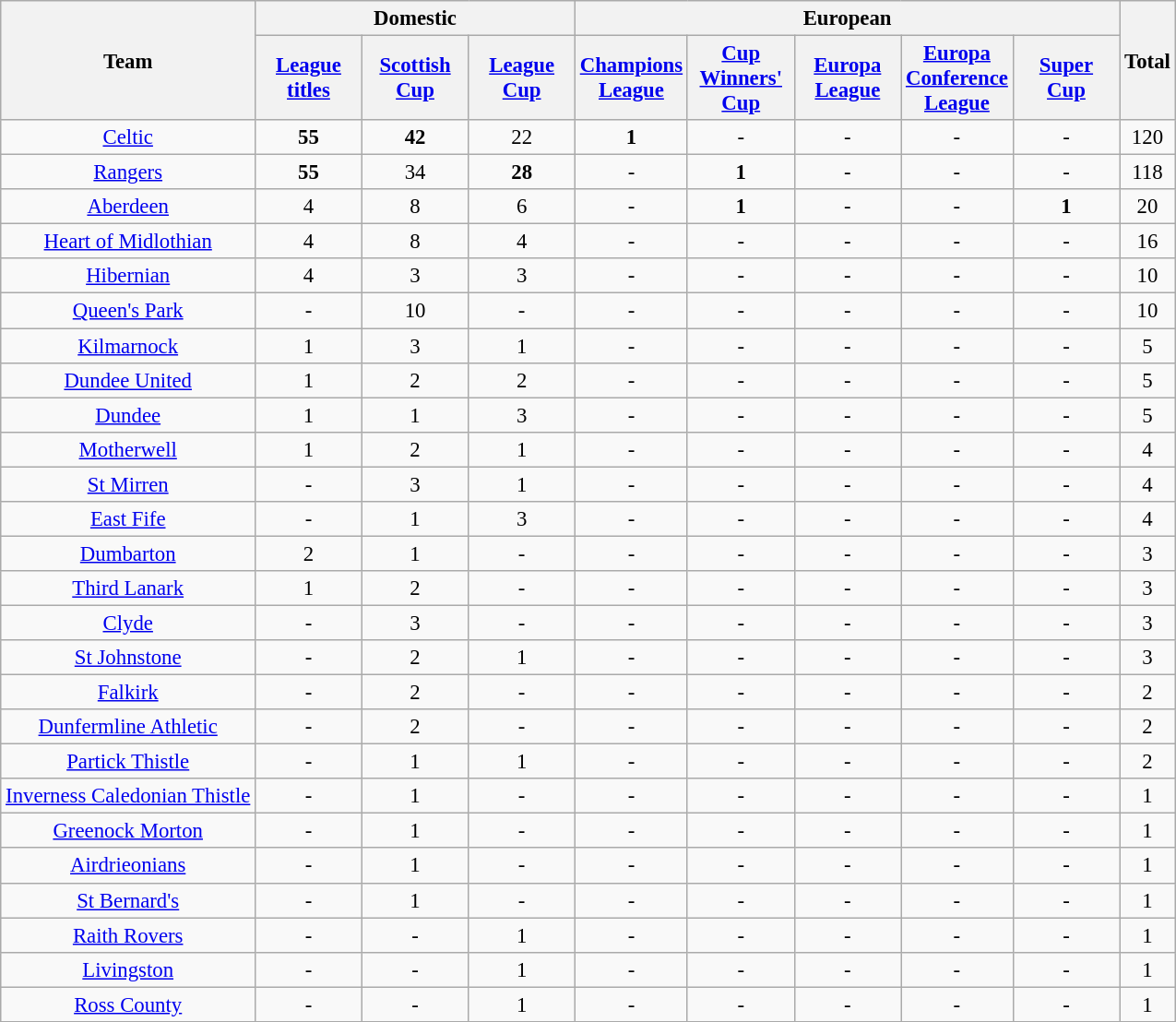<table class="wikitable sortable sort-under-center" style="text-align: center; font-size:95%">
<tr>
<th rowspan="2">Team</th>
<th colspan=3>Domestic</th>
<th colspan="5">European</th>
<th rowspan="2">Total</th>
</tr>
<tr>
<th width=70><a href='#'>League titles</a></th>
<th width=70><a href='#'>Scottish Cup</a></th>
<th width=70><a href='#'>League Cup</a></th>
<th width=70><a href='#'>Champions League</a></th>
<th width=70><a href='#'>Cup Winners' Cup</a></th>
<th width=70><a href='#'>Europa League</a></th>
<th width=70><a href='#'>Europa Conference League</a></th>
<th width=70><a href='#'>Super Cup</a></th>
</tr>
<tr>
<td><a href='#'>Celtic</a></td>
<td><strong>55</strong></td>
<td><strong>42</strong></td>
<td>22</td>
<td><strong>1</strong></td>
<td>-</td>
<td>-</td>
<td>-</td>
<td>-</td>
<td>120</td>
</tr>
<tr>
<td><a href='#'>Rangers</a></td>
<td><strong>55</strong></td>
<td>34</td>
<td><strong>28</strong></td>
<td>-</td>
<td><strong>1</strong></td>
<td>-</td>
<td>-</td>
<td>-</td>
<td>118</td>
</tr>
<tr>
<td><a href='#'>Aberdeen</a></td>
<td>4</td>
<td>8</td>
<td>6</td>
<td>-</td>
<td><strong>1</strong></td>
<td>-</td>
<td>-</td>
<td><strong>1</strong></td>
<td>20</td>
</tr>
<tr>
<td><a href='#'>Heart of Midlothian</a></td>
<td>4</td>
<td>8</td>
<td>4</td>
<td>-</td>
<td>-</td>
<td>-</td>
<td>-</td>
<td>-</td>
<td>16</td>
</tr>
<tr>
<td><a href='#'>Hibernian</a></td>
<td>4</td>
<td>3</td>
<td>3</td>
<td>-</td>
<td>-</td>
<td>-</td>
<td>-</td>
<td>-</td>
<td>10</td>
</tr>
<tr>
<td><a href='#'>Queen's Park</a></td>
<td>-</td>
<td>10</td>
<td>-</td>
<td>-</td>
<td>-</td>
<td>-</td>
<td>-</td>
<td>-</td>
<td>10</td>
</tr>
<tr>
<td><a href='#'>Kilmarnock</a></td>
<td>1</td>
<td>3</td>
<td>1</td>
<td>-</td>
<td>-</td>
<td>-</td>
<td>-</td>
<td>-</td>
<td>5</td>
</tr>
<tr>
<td><a href='#'>Dundee United</a></td>
<td>1</td>
<td>2</td>
<td>2</td>
<td>-</td>
<td>-</td>
<td>-</td>
<td>-</td>
<td>-</td>
<td>5</td>
</tr>
<tr>
<td><a href='#'>Dundee</a></td>
<td>1</td>
<td>1</td>
<td>3</td>
<td>-</td>
<td>-</td>
<td>-</td>
<td>-</td>
<td>-</td>
<td>5</td>
</tr>
<tr>
<td><a href='#'>Motherwell</a></td>
<td>1</td>
<td>2</td>
<td>1</td>
<td>-</td>
<td>-</td>
<td>-</td>
<td>-</td>
<td>-</td>
<td>4</td>
</tr>
<tr>
<td><a href='#'>St Mirren</a></td>
<td>-</td>
<td>3</td>
<td>1</td>
<td>-</td>
<td>-</td>
<td>-</td>
<td>-</td>
<td>-</td>
<td>4</td>
</tr>
<tr>
<td><a href='#'>East Fife</a></td>
<td>-</td>
<td>1</td>
<td>3</td>
<td>-</td>
<td>-</td>
<td>-</td>
<td>-</td>
<td>-</td>
<td>4</td>
</tr>
<tr>
<td><a href='#'>Dumbarton</a></td>
<td>2</td>
<td>1</td>
<td>-</td>
<td>-</td>
<td>-</td>
<td>-</td>
<td>-</td>
<td>-</td>
<td>3</td>
</tr>
<tr>
<td><a href='#'>Third Lanark</a></td>
<td>1</td>
<td>2</td>
<td>-</td>
<td>-</td>
<td>-</td>
<td>-</td>
<td>-</td>
<td>-</td>
<td>3</td>
</tr>
<tr>
<td><a href='#'>Clyde</a></td>
<td>-</td>
<td>3</td>
<td>-</td>
<td>-</td>
<td>-</td>
<td>-</td>
<td>-</td>
<td>-</td>
<td>3</td>
</tr>
<tr>
<td><a href='#'>St Johnstone</a></td>
<td>-</td>
<td>2</td>
<td>1</td>
<td>-</td>
<td>-</td>
<td>-</td>
<td>-</td>
<td>-</td>
<td>3</td>
</tr>
<tr>
<td><a href='#'>Falkirk</a></td>
<td>-</td>
<td>2</td>
<td>-</td>
<td>-</td>
<td>-</td>
<td>-</td>
<td>-</td>
<td>-</td>
<td>2</td>
</tr>
<tr>
<td><a href='#'>Dunfermline Athletic</a></td>
<td>-</td>
<td>2</td>
<td>-</td>
<td>-</td>
<td>-</td>
<td>-</td>
<td>-</td>
<td>-</td>
<td>2</td>
</tr>
<tr>
<td><a href='#'>Partick Thistle</a></td>
<td>-</td>
<td>1</td>
<td>1</td>
<td>-</td>
<td>-</td>
<td>-</td>
<td>-</td>
<td>-</td>
<td>2</td>
</tr>
<tr>
<td><a href='#'>Inverness Caledonian Thistle</a></td>
<td>-</td>
<td>1</td>
<td>-</td>
<td>-</td>
<td>-</td>
<td>-</td>
<td>-</td>
<td>-</td>
<td>1</td>
</tr>
<tr>
<td><a href='#'>Greenock Morton</a></td>
<td>-</td>
<td>1</td>
<td>-</td>
<td>-</td>
<td>-</td>
<td>-</td>
<td>-</td>
<td>-</td>
<td>1</td>
</tr>
<tr>
<td><a href='#'>Airdrieonians</a></td>
<td>-</td>
<td>1</td>
<td>-</td>
<td>-</td>
<td>-</td>
<td>-</td>
<td>-</td>
<td>-</td>
<td>1</td>
</tr>
<tr>
<td><a href='#'>St Bernard's</a></td>
<td>-</td>
<td>1</td>
<td>-</td>
<td>-</td>
<td>-</td>
<td>-</td>
<td>-</td>
<td>-</td>
<td>1</td>
</tr>
<tr>
<td><a href='#'>Raith Rovers</a></td>
<td>-</td>
<td>-</td>
<td>1</td>
<td>-</td>
<td>-</td>
<td>-</td>
<td>-</td>
<td>-</td>
<td>1</td>
</tr>
<tr>
<td><a href='#'>Livingston</a></td>
<td>-</td>
<td>-</td>
<td>1</td>
<td>-</td>
<td>-</td>
<td>-</td>
<td>-</td>
<td>-</td>
<td>1</td>
</tr>
<tr>
<td><a href='#'>Ross County</a></td>
<td>-</td>
<td>-</td>
<td>1</td>
<td>-</td>
<td>-</td>
<td>-</td>
<td>-</td>
<td>-</td>
<td>1</td>
</tr>
<tr>
</tr>
</table>
